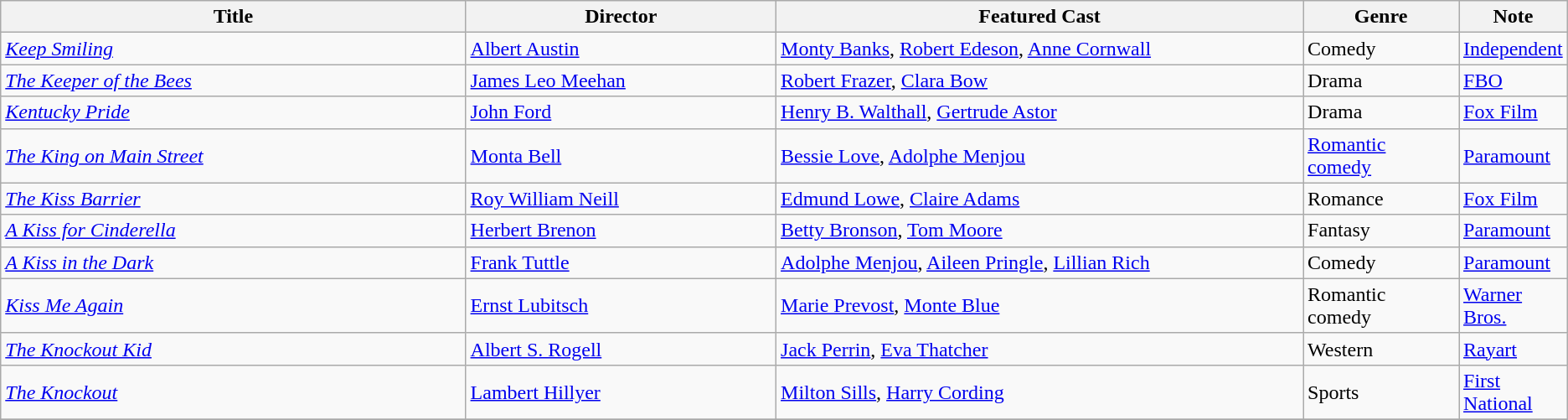<table class="wikitable">
<tr>
<th style="width:30%;">Title</th>
<th style="width:20%;">Director</th>
<th style="width:34%;">Featured Cast</th>
<th style="width:10%;">Genre</th>
<th style="width:10%;">Note</th>
</tr>
<tr>
<td><em><a href='#'>Keep Smiling</a></em></td>
<td><a href='#'>Albert Austin</a></td>
<td><a href='#'>Monty Banks</a>, <a href='#'>Robert Edeson</a>, <a href='#'>Anne Cornwall</a></td>
<td>Comedy</td>
<td><a href='#'>Independent</a></td>
</tr>
<tr>
<td><em><a href='#'>The Keeper of the Bees</a></em></td>
<td><a href='#'>James Leo Meehan</a></td>
<td><a href='#'>Robert Frazer</a>, <a href='#'>Clara Bow</a></td>
<td>Drama</td>
<td><a href='#'>FBO</a></td>
</tr>
<tr>
<td><em><a href='#'>Kentucky Pride</a></em></td>
<td><a href='#'>John Ford</a></td>
<td><a href='#'>Henry B. Walthall</a>, <a href='#'>Gertrude Astor</a></td>
<td>Drama</td>
<td><a href='#'>Fox Film</a></td>
</tr>
<tr>
<td><em><a href='#'>The King on Main Street</a></em></td>
<td><a href='#'>Monta Bell</a></td>
<td><a href='#'>Bessie Love</a>, <a href='#'>Adolphe Menjou</a></td>
<td><a href='#'>Romantic comedy</a></td>
<td><a href='#'>Paramount</a></td>
</tr>
<tr>
<td><em><a href='#'>The Kiss Barrier</a></em></td>
<td><a href='#'>Roy William Neill</a></td>
<td><a href='#'>Edmund Lowe</a>, <a href='#'>Claire Adams</a></td>
<td>Romance</td>
<td><a href='#'>Fox Film</a></td>
</tr>
<tr>
<td><em><a href='#'>A Kiss for Cinderella</a></em></td>
<td><a href='#'>Herbert Brenon</a></td>
<td><a href='#'>Betty Bronson</a>, <a href='#'>Tom Moore</a></td>
<td>Fantasy</td>
<td><a href='#'>Paramount</a></td>
</tr>
<tr>
<td><em><a href='#'>A Kiss in the Dark</a></em></td>
<td><a href='#'>Frank Tuttle</a></td>
<td><a href='#'>Adolphe Menjou</a>, <a href='#'>Aileen Pringle</a>, <a href='#'>Lillian Rich</a></td>
<td>Comedy</td>
<td><a href='#'>Paramount</a></td>
</tr>
<tr>
<td><em><a href='#'>Kiss Me Again</a></em></td>
<td><a href='#'>Ernst Lubitsch</a></td>
<td><a href='#'>Marie Prevost</a>, <a href='#'>Monte Blue</a></td>
<td>Romantic comedy</td>
<td><a href='#'>Warner Bros.</a></td>
</tr>
<tr>
<td><em><a href='#'>The Knockout Kid</a></em></td>
<td><a href='#'>Albert S. Rogell</a></td>
<td><a href='#'>Jack Perrin</a>, <a href='#'>Eva Thatcher</a></td>
<td>Western</td>
<td><a href='#'>Rayart</a></td>
</tr>
<tr>
<td><em><a href='#'>The Knockout</a></em></td>
<td><a href='#'>Lambert Hillyer</a></td>
<td><a href='#'>Milton Sills</a>, <a href='#'>Harry Cording</a></td>
<td>Sports</td>
<td><a href='#'>First National</a></td>
</tr>
<tr>
</tr>
</table>
